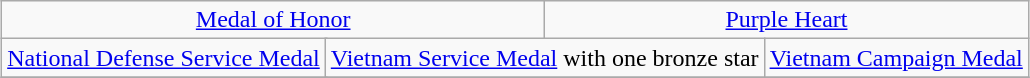<table class="wikitable" style="margin:1em auto; text-align:center;">
<tr>
<td colspan="3"><a href='#'>Medal of Honor</a></td>
<td colspan="3"><a href='#'>Purple Heart</a></td>
</tr>
<tr>
<td colspan="2"><a href='#'>National Defense Service Medal</a></td>
<td colspan="2"><a href='#'>Vietnam Service Medal</a> with one bronze star</td>
<td colspan="2"><a href='#'>Vietnam Campaign Medal</a></td>
</tr>
<tr>
</tr>
</table>
